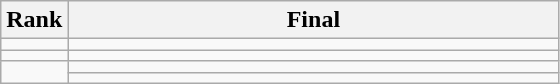<table class="wikitable">
<tr>
<th>Rank</th>
<th style="width: 20em">Final</th>
</tr>
<tr>
<td align="center"></td>
<td></td>
</tr>
<tr>
<td align="center"></td>
<td></td>
</tr>
<tr>
<td rowspan=2 align="center"></td>
<td></td>
</tr>
<tr>
<td></td>
</tr>
</table>
